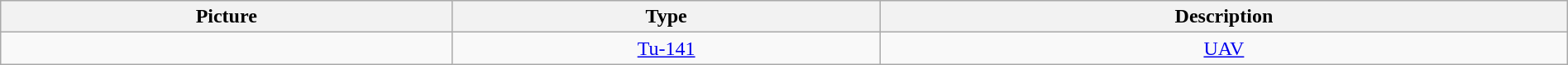<table class="wikitable" style="text-align:center; width:100%">
<tr>
<th>Picture</th>
<th>Type</th>
<th>Description</th>
</tr>
<tr>
<td></td>
<td><a href='#'>Tu-141</a></td>
<td><a href='#'>UAV</a></td>
</tr>
</table>
